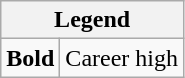<table class="wikitable mw-collapsible mw-collapsed">
<tr>
<th colspan="2">Legend</th>
</tr>
<tr>
<td><strong>Bold</strong></td>
<td>Career high</td>
</tr>
</table>
